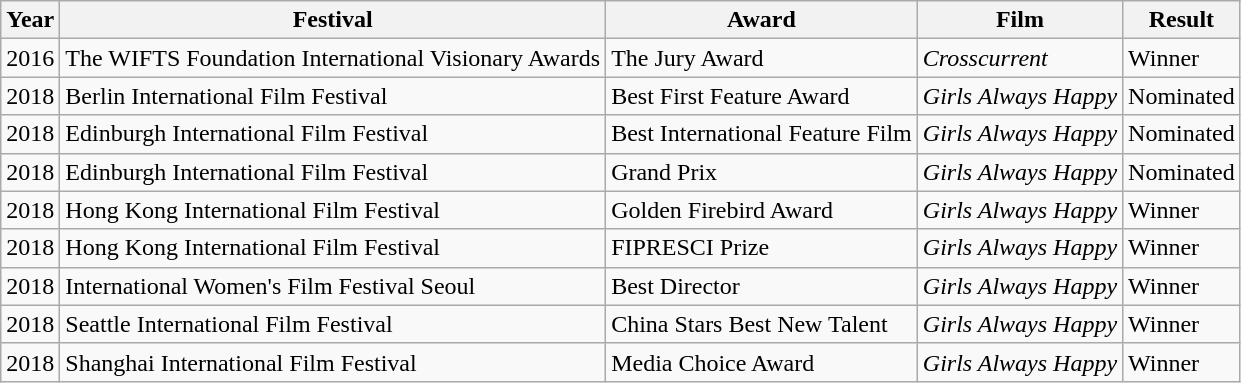<table class="wikitable">
<tr>
<th>Year</th>
<th>Festival</th>
<th>Award</th>
<th>Film</th>
<th>Result</th>
</tr>
<tr>
<td>2016</td>
<td>The WIFTS Foundation International Visionary Awards</td>
<td>The Jury Award</td>
<td><em>Crosscurrent</em></td>
<td>Winner</td>
</tr>
<tr>
<td>2018</td>
<td>Berlin International Film Festival</td>
<td>Best First Feature Award</td>
<td><em>Girls Always Happy</em></td>
<td>Nominated</td>
</tr>
<tr>
<td>2018</td>
<td>Edinburgh International Film Festival</td>
<td>Best International Feature Film</td>
<td><em>Girls Always Happy</em></td>
<td>Nominated</td>
</tr>
<tr>
<td>2018</td>
<td>Edinburgh International Film Festival</td>
<td>Grand Prix</td>
<td><em>Girls Always Happy</em></td>
<td>Nominated</td>
</tr>
<tr>
<td>2018</td>
<td>Hong Kong International Film Festival</td>
<td>Golden Firebird Award</td>
<td><em>Girls Always Happy</em></td>
<td>Winner</td>
</tr>
<tr>
<td>2018</td>
<td>Hong Kong International Film Festival</td>
<td>FIPRESCI Prize</td>
<td><em>Girls Always Happy</em></td>
<td>Winner</td>
</tr>
<tr>
<td>2018</td>
<td>International Women's Film Festival Seoul</td>
<td>Best Director</td>
<td><em>Girls Always Happy</em></td>
<td>Winner</td>
</tr>
<tr>
<td>2018</td>
<td>Seattle International Film Festival</td>
<td>China Stars Best New Talent</td>
<td><em>Girls Always Happy</em></td>
<td>Winner</td>
</tr>
<tr>
<td>2018</td>
<td>Shanghai International Film Festival</td>
<td>Media Choice Award</td>
<td><em>Girls Always Happy</em></td>
<td>Winner</td>
</tr>
</table>
